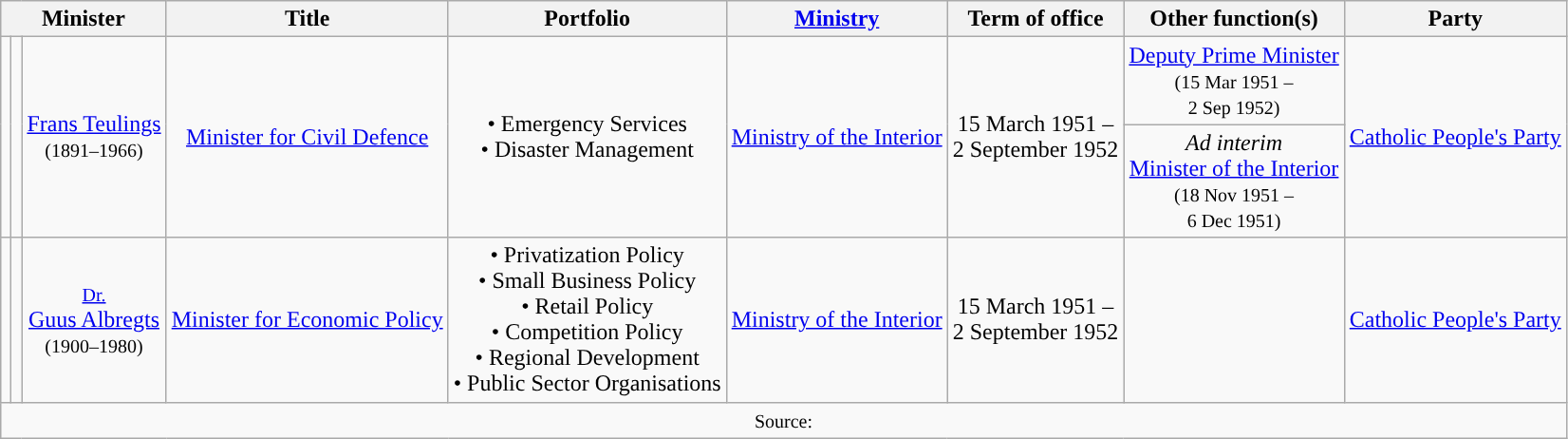<table class="wikitable" style="text-align:center">
<tr>
<th colspan=3>Minister</th>
<th>Title</th>
<th>Portfolio</th>
<th><a href='#'>Ministry</a></th>
<th>Term of office</th>
<th>Other function(s)</th>
<th>Party</th>
</tr>
<tr>
<td rowspan=2 style="background:"></td>
<td rowspan=2></td>
<td rowspan=2><a href='#'>Frans Teulings</a> <br> <small>(1891–1966)</small></td>
<td rowspan=2><a href='#'>Minister for Civil Defence</a></td>
<td rowspan=2>• Emergency Services <br> • Disaster Management</td>
<td rowspan=2><a href='#'>Ministry of the Interior</a></td>
<td rowspan=2>15 March 1951 – <br> 2 September 1952</td>
<td><a href='#'>Deputy Prime Minister</a> <br> <small>(15 Mar 1951 – <br> 2 Sep 1952)</small></td>
<td rowspan=2><a href='#'>Catholic People's Party</a></td>
</tr>
<tr>
<td><em>Ad interim</em> <br> <a href='#'>Minister of the Interior</a> <br> <small>(18 Nov 1951 – <br> 6 Dec 1951)</small></td>
</tr>
<tr>
<td style="background:"></td>
<td></td>
<td><small><a href='#'>Dr.</a></small> <br> <a href='#'>Guus Albregts</a> <br> <small>(1900–1980)</small></td>
<td><a href='#'>Minister for Economic Policy</a></td>
<td>• Privatization Policy <br> • Small Business Policy <br> • Retail Policy <br> • Competition Policy <br> • Regional Development <br> • Public Sector Organisations</td>
<td><a href='#'>Ministry of the Interior</a></td>
<td>15 March 1951 – <br> 2 September 1952</td>
<td></td>
<td><a href='#'>Catholic People's Party</a></td>
</tr>
<tr>
<td colspan=9><small>Source:</small></td>
</tr>
</table>
